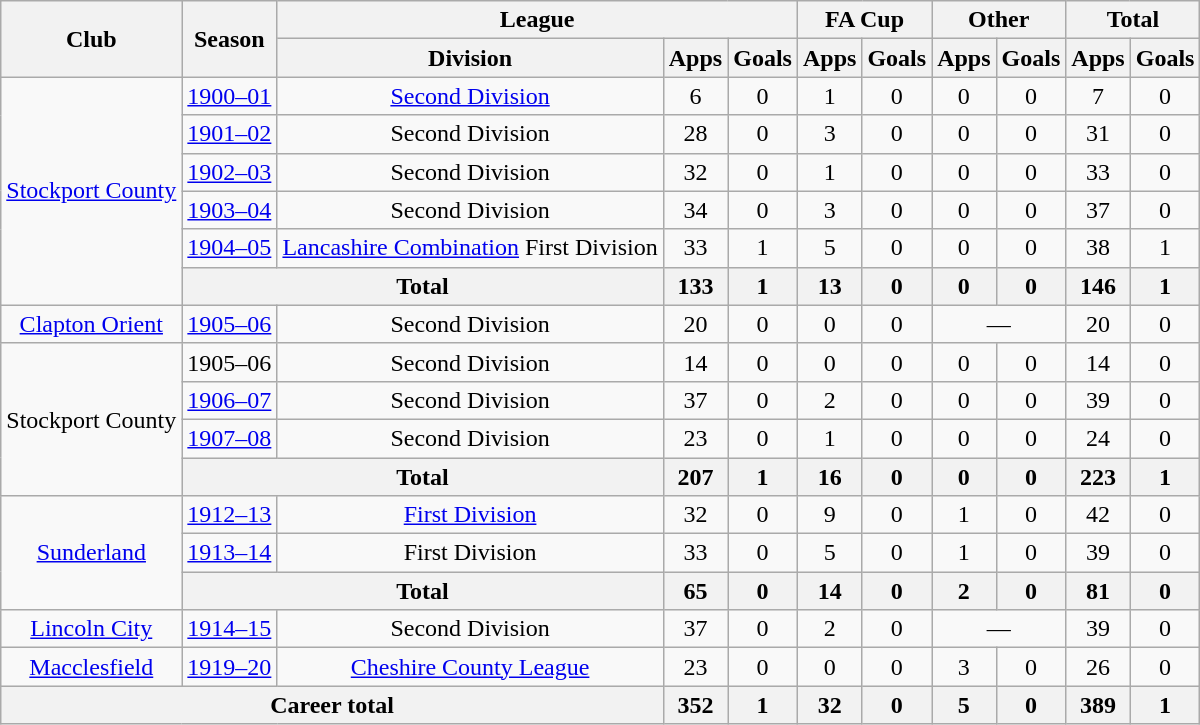<table class="wikitable" style="text-align: center;">
<tr>
<th rowspan="2">Club</th>
<th rowspan="2">Season</th>
<th colspan="3">League</th>
<th colspan="2">FA Cup</th>
<th colspan="2">Other</th>
<th colspan="2">Total</th>
</tr>
<tr>
<th>Division</th>
<th>Apps</th>
<th>Goals</th>
<th>Apps</th>
<th>Goals</th>
<th>Apps</th>
<th>Goals</th>
<th>Apps</th>
<th>Goals</th>
</tr>
<tr>
<td rowspan="6"><a href='#'>Stockport County</a></td>
<td><a href='#'>1900–01</a></td>
<td><a href='#'>Second Division</a></td>
<td>6</td>
<td>0</td>
<td>1</td>
<td>0</td>
<td>0</td>
<td>0</td>
<td>7</td>
<td>0</td>
</tr>
<tr>
<td><a href='#'>1901–02</a></td>
<td>Second Division</td>
<td>28</td>
<td>0</td>
<td>3</td>
<td>0</td>
<td>0</td>
<td>0</td>
<td>31</td>
<td>0</td>
</tr>
<tr>
<td><a href='#'>1902–03</a></td>
<td>Second Division</td>
<td>32</td>
<td>0</td>
<td>1</td>
<td>0</td>
<td>0</td>
<td>0</td>
<td>33</td>
<td>0</td>
</tr>
<tr>
<td><a href='#'>1903–04</a></td>
<td>Second Division</td>
<td>34</td>
<td>0</td>
<td>3</td>
<td>0</td>
<td>0</td>
<td>0</td>
<td>37</td>
<td>0</td>
</tr>
<tr>
<td><a href='#'>1904–05</a></td>
<td><a href='#'>Lancashire Combination</a> First Division</td>
<td>33</td>
<td>1</td>
<td>5</td>
<td>0</td>
<td>0</td>
<td>0</td>
<td>38</td>
<td>1</td>
</tr>
<tr>
<th colspan="2">Total</th>
<th>133</th>
<th>1</th>
<th>13</th>
<th>0</th>
<th>0</th>
<th>0</th>
<th>146</th>
<th>1</th>
</tr>
<tr>
<td><a href='#'>Clapton Orient</a></td>
<td><a href='#'>1905–06</a></td>
<td>Second Division</td>
<td>20</td>
<td>0</td>
<td>0</td>
<td>0</td>
<td colspan="2">—</td>
<td>20</td>
<td>0</td>
</tr>
<tr>
<td rowspan="4">Stockport County</td>
<td>1905–06</td>
<td>Second Division</td>
<td>14</td>
<td>0</td>
<td>0</td>
<td>0</td>
<td>0</td>
<td>0</td>
<td>14</td>
<td>0</td>
</tr>
<tr>
<td><a href='#'>1906–07</a></td>
<td>Second Division</td>
<td>37</td>
<td>0</td>
<td>2</td>
<td>0</td>
<td>0</td>
<td>0</td>
<td>39</td>
<td>0</td>
</tr>
<tr>
<td><a href='#'>1907–08</a></td>
<td>Second Division</td>
<td>23</td>
<td>0</td>
<td>1</td>
<td>0</td>
<td>0</td>
<td>0</td>
<td>24</td>
<td>0</td>
</tr>
<tr>
<th colspan="2">Total</th>
<th>207</th>
<th>1</th>
<th>16</th>
<th>0</th>
<th>0</th>
<th>0</th>
<th>223</th>
<th>1</th>
</tr>
<tr>
<td rowspan="3"><a href='#'>Sunderland</a></td>
<td><a href='#'>1912–13</a></td>
<td><a href='#'>First Division</a></td>
<td>32</td>
<td>0</td>
<td>9</td>
<td>0</td>
<td>1</td>
<td>0</td>
<td>42</td>
<td>0</td>
</tr>
<tr>
<td><a href='#'>1913–14</a></td>
<td>First Division</td>
<td>33</td>
<td>0</td>
<td>5</td>
<td>0</td>
<td>1</td>
<td>0</td>
<td>39</td>
<td>0</td>
</tr>
<tr>
<th colspan="2">Total</th>
<th>65</th>
<th>0</th>
<th>14</th>
<th>0</th>
<th>2</th>
<th>0</th>
<th>81</th>
<th>0</th>
</tr>
<tr>
<td><a href='#'>Lincoln City</a></td>
<td><a href='#'>1914–15</a></td>
<td>Second Division</td>
<td>37</td>
<td>0</td>
<td>2</td>
<td>0</td>
<td colspan="2">—</td>
<td>39</td>
<td>0</td>
</tr>
<tr>
<td><a href='#'>Macclesfield</a></td>
<td><a href='#'>1919–20</a></td>
<td><a href='#'>Cheshire County League</a></td>
<td>23</td>
<td>0</td>
<td>0</td>
<td>0</td>
<td>3</td>
<td>0</td>
<td>26</td>
<td>0</td>
</tr>
<tr>
<th colspan="3">Career total</th>
<th>352</th>
<th>1</th>
<th>32</th>
<th>0</th>
<th>5</th>
<th>0</th>
<th>389</th>
<th>1</th>
</tr>
</table>
